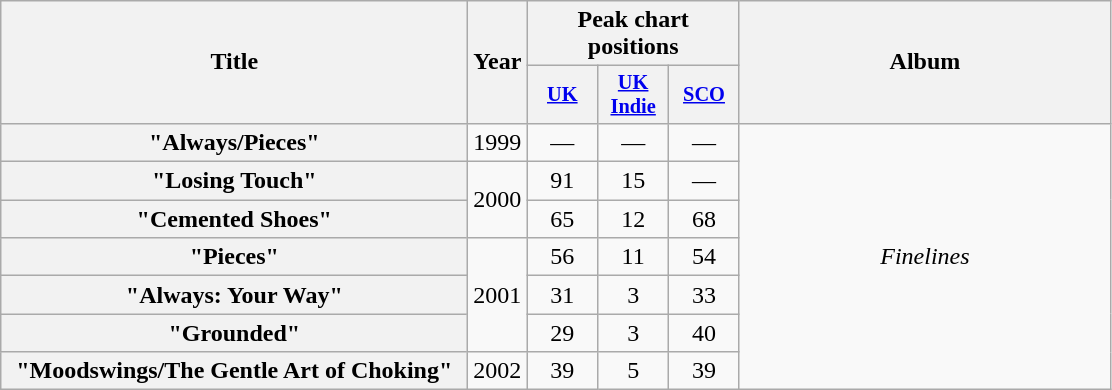<table class="wikitable plainrowheaders" style="text-align:center">
<tr>
<th scope="col" rowspan="2" style="width:19em;">Title</th>
<th scope="col" rowspan="2">Year</th>
<th scope="col" colspan="3">Peak chart positions</th>
<th scope="col" rowspan="2" style="width:15em;">Album</th>
</tr>
<tr>
<th scope="col" style="width:3em;font-size:85%;"><a href='#'>UK</a><br></th>
<th scope="col" style="width:3em;font-size:85%;"><a href='#'>UK<br>Indie</a><br></th>
<th scope="col" style="width:3em;font-size:85%;"><a href='#'>SCO</a><br></th>
</tr>
<tr>
<th scope="row">"Always/Pieces"</th>
<td>1999</td>
<td>—</td>
<td>—</td>
<td>—</td>
<td rowspan="7"><em>Finelines</em></td>
</tr>
<tr>
<th scope="row">"Losing Touch"</th>
<td rowspan="2">2000</td>
<td>91</td>
<td>15</td>
<td>—</td>
</tr>
<tr>
<th scope="row">"Cemented Shoes"</th>
<td>65</td>
<td>12</td>
<td>68</td>
</tr>
<tr>
<th scope="row">"Pieces"</th>
<td rowspan="3">2001</td>
<td>56</td>
<td>11</td>
<td>54</td>
</tr>
<tr>
<th scope="row">"Always: Your Way"</th>
<td>31</td>
<td>3</td>
<td>33</td>
</tr>
<tr>
<th scope="row">"Grounded"</th>
<td>29</td>
<td>3</td>
<td>40</td>
</tr>
<tr>
<th scope="row">"Moodswings/The Gentle Art of Choking"</th>
<td>2002</td>
<td>39</td>
<td>5</td>
<td>39</td>
</tr>
</table>
